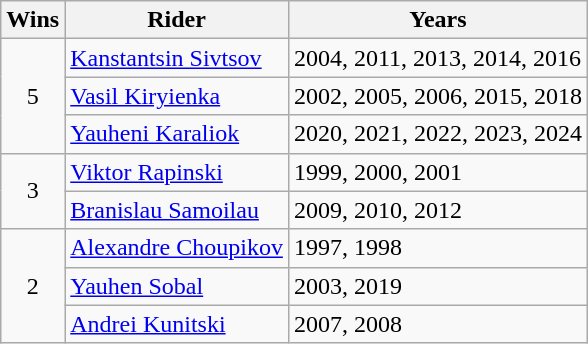<table class="wikitable">
<tr>
<th>Wins</th>
<th>Rider</th>
<th>Years</th>
</tr>
<tr>
<td align=center rowspan=3>5</td>
<td><a href='#'>Kanstantsin Sivtsov</a></td>
<td>2004, 2011, 2013, 2014, 2016</td>
</tr>
<tr>
<td><a href='#'>Vasil Kiryienka</a></td>
<td>2002, 2005, 2006, 2015, 2018</td>
</tr>
<tr>
<td><a href='#'>Yauheni Karaliok</a></td>
<td>2020, 2021, 2022, 2023, 2024</td>
</tr>
<tr>
<td align=center rowspan=2>3</td>
<td><a href='#'>Viktor Rapinski</a></td>
<td>1999, 2000, 2001</td>
</tr>
<tr>
<td><a href='#'>Branislau Samoilau</a></td>
<td>2009, 2010, 2012</td>
</tr>
<tr>
<td align=center rowspan=3>2</td>
<td><a href='#'>Alexandre Choupikov</a></td>
<td>1997, 1998</td>
</tr>
<tr>
<td><a href='#'>Yauhen Sobal</a></td>
<td>2003, 2019</td>
</tr>
<tr>
<td><a href='#'>Andrei Kunitski</a></td>
<td>2007, 2008</td>
</tr>
</table>
